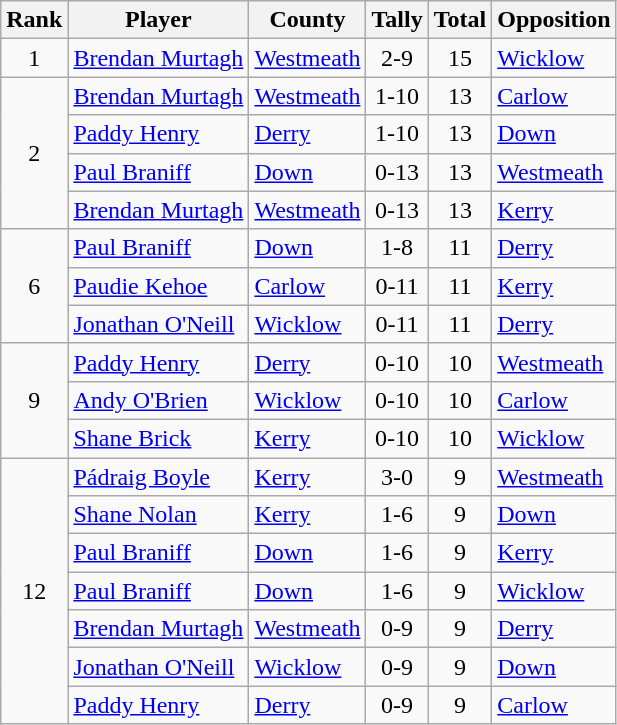<table class="wikitable">
<tr>
<th>Rank</th>
<th>Player</th>
<th>County</th>
<th>Tally</th>
<th>Total</th>
<th>Opposition</th>
</tr>
<tr>
<td style="text-align:center;">1</td>
<td><a href='#'>Brendan Murtagh</a></td>
<td><a href='#'>Westmeath</a></td>
<td align=center>2-9</td>
<td align=center>15</td>
<td><a href='#'>Wicklow</a></td>
</tr>
<tr>
<td rowspan="4" style="text-align:center;">2</td>
<td><a href='#'>Brendan Murtagh</a></td>
<td><a href='#'>Westmeath</a></td>
<td align=center>1-10</td>
<td align=center>13</td>
<td><a href='#'>Carlow</a></td>
</tr>
<tr>
<td><a href='#'>Paddy Henry</a></td>
<td><a href='#'>Derry</a></td>
<td align=center>1-10</td>
<td align=center>13</td>
<td><a href='#'>Down</a></td>
</tr>
<tr>
<td><a href='#'>Paul Braniff</a></td>
<td><a href='#'>Down</a></td>
<td align=center>0-13</td>
<td align=center>13</td>
<td><a href='#'>Westmeath</a></td>
</tr>
<tr>
<td><a href='#'>Brendan Murtagh</a></td>
<td><a href='#'>Westmeath</a></td>
<td align=center>0-13</td>
<td align=center>13</td>
<td><a href='#'>Kerry</a></td>
</tr>
<tr>
<td rowspan="3" style="text-align:center;">6</td>
<td><a href='#'>Paul Braniff</a></td>
<td><a href='#'>Down</a></td>
<td align=center>1-8</td>
<td align=center>11</td>
<td><a href='#'>Derry</a></td>
</tr>
<tr>
<td><a href='#'>Paudie Kehoe</a></td>
<td><a href='#'>Carlow</a></td>
<td align=center>0-11</td>
<td align=center>11</td>
<td><a href='#'>Kerry</a></td>
</tr>
<tr>
<td><a href='#'>Jonathan O'Neill</a></td>
<td><a href='#'>Wicklow</a></td>
<td align=center>0-11</td>
<td align=center>11</td>
<td><a href='#'>Derry</a></td>
</tr>
<tr>
<td rowspan="3" style="text-align:center;">9</td>
<td><a href='#'>Paddy Henry</a></td>
<td><a href='#'>Derry</a></td>
<td align=center>0-10</td>
<td align=center>10</td>
<td><a href='#'>Westmeath</a></td>
</tr>
<tr>
<td><a href='#'>Andy O'Brien</a></td>
<td><a href='#'>Wicklow</a></td>
<td align=center>0-10</td>
<td align=center>10</td>
<td><a href='#'>Carlow</a></td>
</tr>
<tr>
<td><a href='#'>Shane Brick</a></td>
<td><a href='#'>Kerry</a></td>
<td align=center>0-10</td>
<td align=center>10</td>
<td><a href='#'>Wicklow</a></td>
</tr>
<tr>
<td rowspan="7" style="text-align:center;">12</td>
<td><a href='#'>Pádraig Boyle</a></td>
<td><a href='#'>Kerry</a></td>
<td align=center>3-0</td>
<td align=center>9</td>
<td><a href='#'>Westmeath</a></td>
</tr>
<tr>
<td><a href='#'>Shane Nolan</a></td>
<td><a href='#'>Kerry</a></td>
<td align=center>1-6</td>
<td align=center>9</td>
<td><a href='#'>Down</a></td>
</tr>
<tr>
<td><a href='#'>Paul Braniff</a></td>
<td><a href='#'>Down</a></td>
<td align=center>1-6</td>
<td align=center>9</td>
<td><a href='#'>Kerry</a></td>
</tr>
<tr>
<td><a href='#'>Paul Braniff</a></td>
<td><a href='#'>Down</a></td>
<td align=center>1-6</td>
<td align=center>9</td>
<td><a href='#'>Wicklow</a></td>
</tr>
<tr>
<td><a href='#'>Brendan Murtagh</a></td>
<td><a href='#'>Westmeath</a></td>
<td align=center>0-9</td>
<td align=center>9</td>
<td><a href='#'>Derry</a></td>
</tr>
<tr>
<td><a href='#'>Jonathan O'Neill</a></td>
<td><a href='#'>Wicklow</a></td>
<td align=center>0-9</td>
<td align=center>9</td>
<td><a href='#'>Down</a></td>
</tr>
<tr>
<td><a href='#'>Paddy Henry</a></td>
<td><a href='#'>Derry</a></td>
<td align=center>0-9</td>
<td align=center>9</td>
<td><a href='#'>Carlow</a></td>
</tr>
</table>
